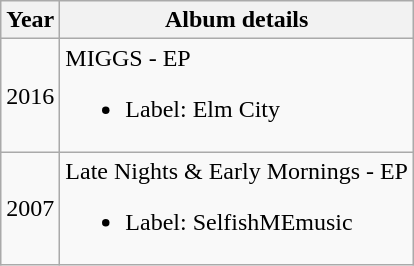<table class="wikitable sortable">
<tr>
<th>Year</th>
<th>Album details</th>
</tr>
<tr>
<td>2016</td>
<td>MIGGS - EP<br><ul><li>Label: Elm City</li></ul></td>
</tr>
<tr>
<td>2007</td>
<td>Late Nights & Early Mornings - EP<br><ul><li>Label: SelfishMEmusic</li></ul></td>
</tr>
</table>
